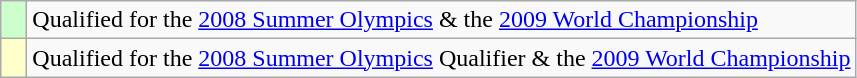<table class="wikitable">
<tr>
<td width=10px bgcolor=#ccffcc></td>
<td>Qualified for the <a href='#'>2008 Summer Olympics</a> & the <a href='#'>2009 World Championship</a></td>
</tr>
<tr>
<td width=10px bgcolor=#ffffcc></td>
<td>Qualified for the <a href='#'>2008 Summer Olympics</a> Qualifier & the <a href='#'>2009 World Championship</a></td>
</tr>
</table>
